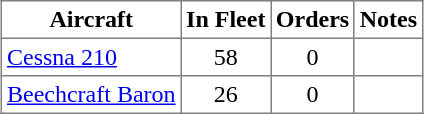<table class="toccolours" border="1" cellpadding="3" style="border-collapse:collapse;margin:1em auto;">
<tr bgcolor=>
<th>Aircraft</th>
<th>In Fleet</th>
<th>Orders</th>
<th>Notes</th>
</tr>
<tr>
<td><a href='#'>Cessna 210</a></td>
<td align="center">58</td>
<td align="center">0</td>
<td></td>
</tr>
<tr>
<td><a href='#'>Beechcraft Baron</a></td>
<td align="center">26</td>
<td align="center">0</td>
<td></td>
</tr>
</table>
